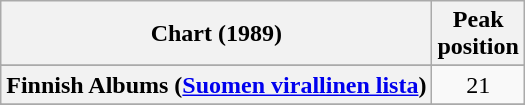<table class="wikitable sortable plainrowheaders">
<tr>
<th>Chart (1989)</th>
<th>Peak<br>position</th>
</tr>
<tr>
</tr>
<tr>
<th scope="row">Finnish Albums (<a href='#'>Suomen virallinen lista</a>)</th>
<td align="center">21</td>
</tr>
<tr>
</tr>
<tr>
</tr>
</table>
